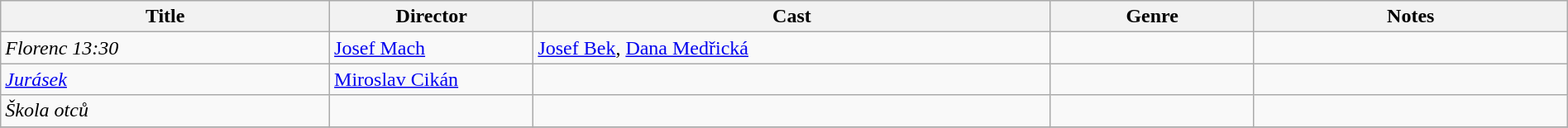<table class="wikitable" style="width:100%;">
<tr>
<th style="width:21%;">Title</th>
<th style="width:13%;">Director</th>
<th style="width:33%;">Cast</th>
<th style="width:13%;">Genre</th>
<th style="width:20%;">Notes</th>
</tr>
<tr>
<td><em>Florenc 13:30</em></td>
<td><a href='#'>Josef Mach</a></td>
<td><a href='#'>Josef Bek</a>, <a href='#'>Dana Medřická</a></td>
<td></td>
<td></td>
</tr>
<tr>
<td><em><a href='#'>Jurásek</a></em></td>
<td><a href='#'>Miroslav Cikán</a></td>
<td></td>
<td></td>
<td></td>
</tr>
<tr>
<td><em>Škola otců</em></td>
<td></td>
<td></td>
<td></td>
<td></td>
</tr>
<tr>
</tr>
</table>
